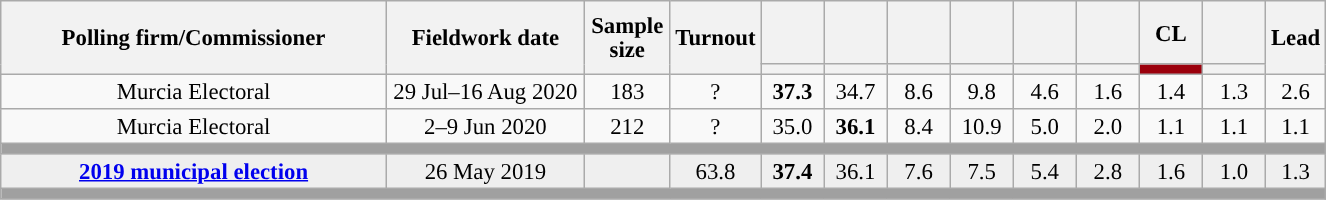<table class="wikitable collapsible collapsed" style="text-align:center; font-size:95%; line-height:16px;">
<tr style="height:42px;">
<th style="width:250px;" rowspan="2">Polling firm/Commissioner</th>
<th style="width:125px;" rowspan="2">Fieldwork date</th>
<th style="width:50px;" rowspan="2">Sample size</th>
<th style="width:45px;" rowspan="2">Turnout</th>
<th style="width:35px;"></th>
<th style="width:35px;"></th>
<th style="width:35px;"></th>
<th style="width:35px;"></th>
<th style="width:35px;"></th>
<th style="width:35px;"></th>
<th style="width:35px;">CL</th>
<th style="width:35px;"></th>
<th style="width:30px;" rowspan="2">Lead</th>
</tr>
<tr>
<th style="color:inherit;background:"></th>
<th style="color:inherit;background:"></th>
<th style="color:inherit;background:"></th>
<th style="color:inherit;background:"></th>
<th style="color:inherit;background:"></th>
<th style="color:inherit;background:"></th>
<th style="color:inherit;background:#9B000C;"></th>
<th style="color:inherit;background:"></th>
</tr>
<tr>
<td>Murcia Electoral</td>
<td>29 Jul–16 Aug 2020</td>
<td>183</td>
<td>?</td>
<td><strong>37.3</strong><br></td>
<td>34.7<br></td>
<td>8.6<br></td>
<td>9.8<br></td>
<td>4.6<br></td>
<td>1.6<br></td>
<td>1.4<br></td>
<td>1.3<br></td>
<td style="background:">2.6</td>
</tr>
<tr>
<td>Murcia Electoral</td>
<td>2–9 Jun 2020</td>
<td>212</td>
<td>?</td>
<td>35.0<br></td>
<td><strong>36.1</strong><br></td>
<td>8.4<br></td>
<td>10.9<br></td>
<td>5.0<br></td>
<td>2.0<br></td>
<td>1.1<br></td>
<td>1.1<br></td>
<td style="background:">1.1</td>
</tr>
<tr>
<td colspan="13" style="background:#A0A0A0"></td>
</tr>
<tr style="background:#EFEFEF;">
<td><strong><a href='#'>2019 municipal election</a></strong></td>
<td>26 May 2019</td>
<td></td>
<td>63.8</td>
<td><strong>37.4</strong><br></td>
<td>36.1<br></td>
<td>7.6<br></td>
<td>7.5<br></td>
<td>5.4<br></td>
<td>2.8<br></td>
<td>1.6<br></td>
<td>1.0<br></td>
<td style="background:">1.3</td>
</tr>
<tr>
<td colspan="13" style="background:#A0A0A0"></td>
</tr>
</table>
